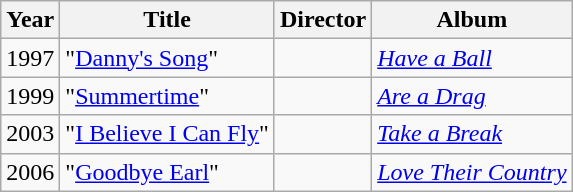<table class="wikitable">
<tr>
<th>Year</th>
<th>Title</th>
<th>Director</th>
<th>Album</th>
</tr>
<tr>
<td>1997</td>
<td>"<a href='#'>Danny's Song</a>"</td>
<td></td>
<td><em><a href='#'>Have a Ball</a></em></td>
</tr>
<tr>
<td>1999</td>
<td>"<a href='#'>Summertime</a>"</td>
<td></td>
<td><em><a href='#'>Are a Drag</a></em></td>
</tr>
<tr>
<td>2003</td>
<td>"<a href='#'>I Believe I Can Fly</a>"</td>
<td></td>
<td><em><a href='#'>Take a Break</a></em></td>
</tr>
<tr>
<td>2006</td>
<td>"<a href='#'>Goodbye Earl</a>"</td>
<td></td>
<td><em><a href='#'>Love Their Country</a></em></td>
</tr>
</table>
